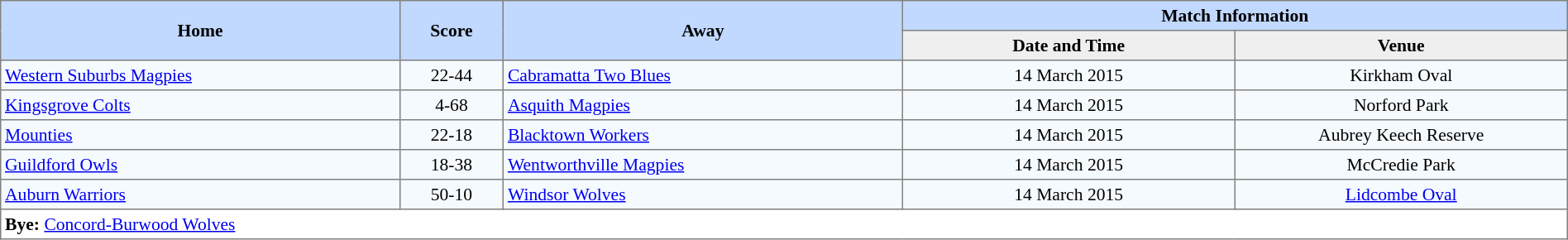<table border=1 style="border-collapse:collapse; font-size:90%; text-align:center;" cellpadding=3 cellspacing=0>
<tr bgcolor=#C1D8FF>
<th rowspan=2 width=12%>Home</th>
<th rowspan=2 width=3%>Score</th>
<th rowspan=2 width=12%>Away</th>
<th colspan=5>Match Information</th>
</tr>
<tr bgcolor=#EFEFEF>
<th width=10%>Date and Time</th>
<th width=10%>Venue</th>
</tr>
<tr bgcolor=#F5FAFF>
<td align="left"><a href='#'>Western Suburbs Magpies</a></td>
<td>22-44</td>
<td align="left"><a href='#'>Cabramatta Two Blues</a></td>
<td>14 March 2015</td>
<td>Kirkham Oval</td>
</tr>
<tr bgcolor=#F5FAFF>
<td align="left"><a href='#'>Kingsgrove Colts</a></td>
<td>4-68</td>
<td align="left"><a href='#'>Asquith Magpies</a></td>
<td>14 March 2015</td>
<td>Norford Park</td>
</tr>
<tr bgcolor=#F5FAFF>
<td align="left"><a href='#'>Mounties</a></td>
<td>22-18</td>
<td align="left"><a href='#'>Blacktown Workers</a></td>
<td>14 March 2015</td>
<td>Aubrey Keech Reserve</td>
</tr>
<tr bgcolor=#F5FAFF>
<td align="left"><a href='#'>Guildford Owls</a></td>
<td>18-38</td>
<td align="left"><a href='#'>Wentworthville Magpies</a></td>
<td>14 March 2015</td>
<td>McCredie Park</td>
</tr>
<tr bgcolor=#F5FAFF>
<td align="left"><a href='#'>Auburn Warriors</a></td>
<td>50-10</td>
<td align="left"><a href='#'>Windsor Wolves</a></td>
<td>14 March 2015</td>
<td><a href='#'>Lidcombe Oval</a></td>
</tr>
<tr>
<td colspan="5" style="text-align:left;"><strong>Bye:</strong> <a href='#'>Concord-Burwood Wolves</a></td>
</tr>
</table>
